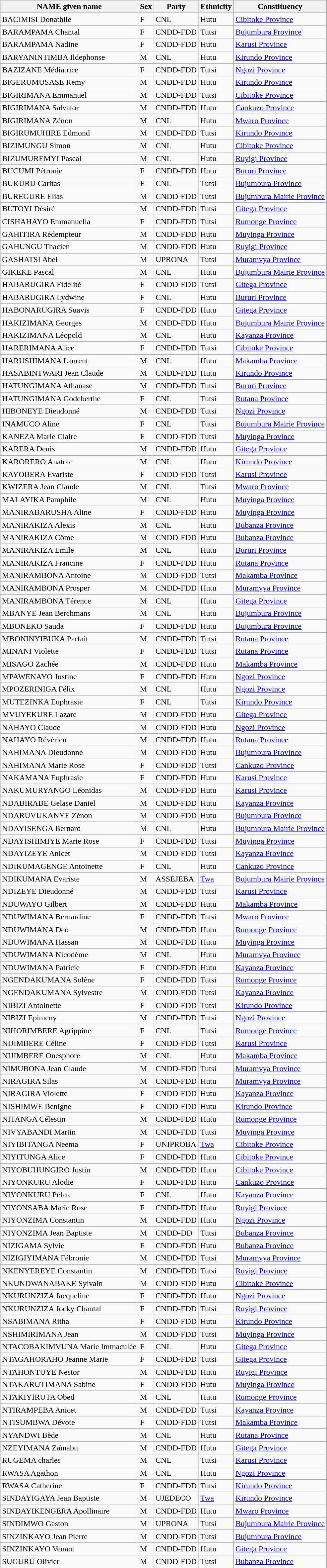<table class="wikitable sortable">
<tr>
<th>NAME given name</th>
<th>Sex</th>
<th>Party</th>
<th>Ethnicity</th>
<th>Constituency</th>
</tr>
<tr>
<td>BACIMISI Donathile</td>
<td>F</td>
<td>CNL</td>
<td>Hutu</td>
<td><a href='#'>Cibitoke Province</a></td>
</tr>
<tr>
<td>BARAMPAMA Chantal</td>
<td>F</td>
<td>CNDD-FDD</td>
<td>Tutsi</td>
<td><a href='#'>Bujumbura Province</a></td>
</tr>
<tr>
<td>BARAMPAMA Nadine</td>
<td>F</td>
<td>CNDD-FDD</td>
<td>Hutu</td>
<td><a href='#'>Karusi Province</a></td>
</tr>
<tr>
<td>BARYANINTIMBA Ildephonse</td>
<td>M</td>
<td>CNL</td>
<td>Hutu</td>
<td><a href='#'>Kirundo Province</a></td>
</tr>
<tr>
<td>BAZIZANE Médiatrice</td>
<td>F</td>
<td>CNDD-FDD</td>
<td>Tutsi</td>
<td><a href='#'>Ngozi Province</a></td>
</tr>
<tr>
<td>BIGERUMUSASE Remy</td>
<td>M</td>
<td>CNDD-FDD</td>
<td>Hutu</td>
<td><a href='#'>Kirundo Province</a></td>
</tr>
<tr>
<td>BIGIRIMANA Emmanuel</td>
<td>M</td>
<td>CNDD-FDD</td>
<td>Tutsi</td>
<td><a href='#'>Cibitoke Province</a></td>
</tr>
<tr>
<td>BIGIRIMANA Salvator</td>
<td>M</td>
<td>CNDD-FDD</td>
<td>Hutu</td>
<td><a href='#'>Cankuzo Province</a></td>
</tr>
<tr>
<td>BIGIRIMANA Zénon</td>
<td>M</td>
<td>CNL</td>
<td>Hutu</td>
<td><a href='#'>Mwaro Province</a></td>
</tr>
<tr>
<td>BIGIRUMUHIRE Edmond</td>
<td>M</td>
<td>CNDD-FDD</td>
<td>Tutsi</td>
<td><a href='#'>Kirundo Province</a></td>
</tr>
<tr>
<td>BIZIMUNGU Simon</td>
<td>M</td>
<td>CNL</td>
<td>Hutu</td>
<td><a href='#'>Cibitoke Province</a></td>
</tr>
<tr>
<td>BIZUMUREMYI Pascal</td>
<td>M</td>
<td>CNL</td>
<td>Hutu</td>
<td><a href='#'>Ruyigi Province</a></td>
</tr>
<tr>
<td>BUCUMI Pétronie</td>
<td>F</td>
<td>CNDD-FDD</td>
<td>Hutu</td>
<td><a href='#'>Bururi Province</a></td>
</tr>
<tr>
<td>BUKURU Caritas</td>
<td>F</td>
<td>CNL</td>
<td>Tutsi</td>
<td><a href='#'>Bujumbura Province</a></td>
</tr>
<tr>
<td>BUREGURE Elias</td>
<td>M</td>
<td>CNDD-FDD</td>
<td>Tutsi</td>
<td><a href='#'>Bujumbura Mairie Province</a></td>
</tr>
<tr>
<td>BUTOYI Désiré</td>
<td>M</td>
<td>CNDD-FDD</td>
<td>Tutsi</td>
<td><a href='#'>Gitega Province</a></td>
</tr>
<tr>
<td>CISHAHAYO Emmanuella</td>
<td>F</td>
<td>CNDD-FDD</td>
<td>Tutsi</td>
<td><a href='#'>Rumonge Province</a></td>
</tr>
<tr>
<td>GAHITIRA Rédempteur</td>
<td>M</td>
<td>CNDD-FDD</td>
<td>Hutu</td>
<td><a href='#'>Muyinga Province</a></td>
</tr>
<tr>
<td>GAHUNGU Thacien</td>
<td>M</td>
<td>CNDD-FDD</td>
<td>Hutu</td>
<td><a href='#'>Ruyigi Province</a></td>
</tr>
<tr>
<td>GASHATSI Abel</td>
<td>M</td>
<td>UPRONA</td>
<td>Tutsi</td>
<td><a href='#'>Muramvya Province</a></td>
</tr>
<tr>
<td>GIKEKE Pascal</td>
<td>M</td>
<td>CNL</td>
<td>Hutu</td>
<td><a href='#'>Bujumbura Mairie Province</a></td>
</tr>
<tr>
<td>HABARUGIRA Fidélité</td>
<td>F</td>
<td>CNDD-FDD</td>
<td>Tutsi</td>
<td><a href='#'>Gitega Province</a></td>
</tr>
<tr>
<td>HABARUGIRA Lydwine</td>
<td>F</td>
<td>CNL</td>
<td>Hutu</td>
<td><a href='#'>Bururi Province</a></td>
</tr>
<tr>
<td>HABONARUGIRA Suavis</td>
<td>F</td>
<td>CNDD-FDD</td>
<td>Hutu</td>
<td><a href='#'>Gitega Province</a></td>
</tr>
<tr>
<td>HAKIZIMANA Georges</td>
<td>M</td>
<td>CNDD-FDD</td>
<td>Hutu</td>
<td><a href='#'>Bujumbura Mairie Province</a></td>
</tr>
<tr>
<td>HAKIZIMANA Léopold</td>
<td>M</td>
<td>CNL</td>
<td>Hutu</td>
<td><a href='#'>Kayanza Province</a></td>
</tr>
<tr>
<td>HARERIMANA Alice</td>
<td>F</td>
<td>CNDD-FDD</td>
<td>Tutsi</td>
<td><a href='#'>Cibitoke Province</a></td>
</tr>
<tr>
<td>HARUSHIMANA Laurent</td>
<td>M</td>
<td>CNL</td>
<td>Hutu</td>
<td><a href='#'>Makamba Province</a></td>
</tr>
<tr>
<td>HASABINTWARI Jean Claude</td>
<td>M</td>
<td>CNDD-FDD</td>
<td>Hutu</td>
<td><a href='#'>Kirundo Province</a></td>
</tr>
<tr>
<td>HATUNGIMANA Athanase</td>
<td>M</td>
<td>CNDD-FDD</td>
<td>Tutsi</td>
<td><a href='#'>Bururi Province</a></td>
</tr>
<tr>
<td>HATUNGIMANA Godeberthe</td>
<td>F</td>
<td>CNL</td>
<td>Tutsi</td>
<td><a href='#'>Rutana Province</a></td>
</tr>
<tr>
<td>HIBONEYE Dieudonné</td>
<td>M</td>
<td>CNDD-FDD</td>
<td>Tutsi</td>
<td><a href='#'>Ngozi Province</a></td>
</tr>
<tr>
<td>INAMUCO Aline</td>
<td>F</td>
<td>CNL</td>
<td>Tutsi</td>
<td><a href='#'>Bujumbura Mairie Province</a></td>
</tr>
<tr>
<td>KANEZA Marie Claire</td>
<td>F</td>
<td>CNDD-FDD</td>
<td>Tutsi</td>
<td><a href='#'>Muyinga Province</a></td>
</tr>
<tr>
<td>KARERA Denis</td>
<td>M</td>
<td>CNDD-FDD</td>
<td>Hutu</td>
<td><a href='#'>Gitega Province</a></td>
</tr>
<tr>
<td>KARORERO Anatole</td>
<td>M</td>
<td>CNL</td>
<td>Hutu</td>
<td><a href='#'>Kirundo Province</a></td>
</tr>
<tr>
<td>KAYOBERA Evariste</td>
<td>F</td>
<td>CNDD-FDD</td>
<td>Tutsi</td>
<td><a href='#'>Karusi Province</a></td>
</tr>
<tr>
<td>KWIZERA Jean Claude</td>
<td>M</td>
<td>CNL</td>
<td>Tutsi</td>
<td><a href='#'>Mwaro Province</a></td>
</tr>
<tr>
<td>MALAYIKA Pamphile</td>
<td>M</td>
<td>CNL</td>
<td>Hutu</td>
<td><a href='#'>Muyinga Province</a></td>
</tr>
<tr>
<td>MANIRABARUSHA Aline</td>
<td>F</td>
<td>CNDD-FDD</td>
<td>Hutu</td>
<td><a href='#'>Muyinga Province</a></td>
</tr>
<tr>
<td>MANIRAKIZA Alexis</td>
<td>M</td>
<td>CNL</td>
<td>Hutu</td>
<td><a href='#'>Bubanza Province</a></td>
</tr>
<tr>
<td>MANIRAKIZA Côme</td>
<td>M</td>
<td>CNDD-FDD</td>
<td>Hutu</td>
<td><a href='#'>Bubanza Province</a></td>
</tr>
<tr>
<td>MANIRAKIZA Emile</td>
<td>M</td>
<td>CNL</td>
<td>Hutu</td>
<td><a href='#'>Bururi Province</a></td>
</tr>
<tr>
<td>MANIRAKIZA Francine</td>
<td>F</td>
<td>CNDD-FDD</td>
<td>Hutu</td>
<td><a href='#'>Rutana Province</a></td>
</tr>
<tr>
<td>MANIRAMBONA Antoine</td>
<td>M</td>
<td>CNDD-FDD</td>
<td>Tutsi</td>
<td><a href='#'>Makamba Province</a></td>
</tr>
<tr>
<td>MANIRAMBONA Prosper</td>
<td>M</td>
<td>CNDD-FDD</td>
<td>Hutu</td>
<td><a href='#'>Muramvya Province</a></td>
</tr>
<tr>
<td>MANIRAMBONA Térence</td>
<td>M</td>
<td>CNL</td>
<td>Hutu</td>
<td><a href='#'>Gitega Province</a></td>
</tr>
<tr>
<td>MBANYE Jean Berchmans</td>
<td>M</td>
<td>CNL</td>
<td>Hutu</td>
<td><a href='#'>Bujumbura Province</a></td>
</tr>
<tr>
<td>MBONEKO Sauda</td>
<td>F</td>
<td>CNDD-FDD</td>
<td>Hutu</td>
<td><a href='#'>Bujumbura Province</a></td>
</tr>
<tr>
<td>MBONINYIBUKA Parfait</td>
<td>M</td>
<td>CNDD-FDD</td>
<td>Tutsi</td>
<td><a href='#'>Rutana Province</a></td>
</tr>
<tr>
<td>MINANI Violette</td>
<td>F</td>
<td>CNDD-FDD</td>
<td>Tutsi</td>
<td><a href='#'>Rutana Province</a></td>
</tr>
<tr>
<td>MISAGO Zachée</td>
<td>M</td>
<td>CNDD-FDD</td>
<td>Hutu</td>
<td><a href='#'>Makamba Province</a></td>
</tr>
<tr>
<td>MPAWENAYO Justine</td>
<td>F</td>
<td>CNDD-FDD</td>
<td>Hutu</td>
<td><a href='#'>Ngozi Province</a></td>
</tr>
<tr>
<td>MPOZERINIGA Félix</td>
<td>M</td>
<td>CNL</td>
<td>Hutu</td>
<td><a href='#'>Ngozi Province</a></td>
</tr>
<tr>
<td>MUTEZINKA Euphrasie</td>
<td>F</td>
<td>CNL</td>
<td>Tutsi</td>
<td><a href='#'>Kirundo Province</a></td>
</tr>
<tr>
<td>MVUYEKURE Lazare</td>
<td>M</td>
<td>CNDD-FDD</td>
<td>Hutu</td>
<td><a href='#'>Gitega Province</a></td>
</tr>
<tr>
<td>NAHAYO Claude</td>
<td>M</td>
<td>CNDD-FDD</td>
<td>Hutu</td>
<td><a href='#'>Ngozi Province</a></td>
</tr>
<tr>
<td>NAHAYO Révérien</td>
<td>M</td>
<td>CNDD-FDD</td>
<td>Hutu</td>
<td><a href='#'>Rutana Province</a></td>
</tr>
<tr>
<td>NAHIMANA Dieudonné</td>
<td>M</td>
<td>CNDD-FDD</td>
<td>Hutu</td>
<td><a href='#'>Bujumbura Province</a></td>
</tr>
<tr>
<td>NAHIMANA Marie Rose</td>
<td>F</td>
<td>CNDD-FDD</td>
<td>Tutsi</td>
<td><a href='#'>Cankuzo Province</a></td>
</tr>
<tr>
<td>NAKAMANA Euphrasie</td>
<td>F</td>
<td>CNDD-FDD</td>
<td>Hutu</td>
<td><a href='#'>Karusi Province</a></td>
</tr>
<tr>
<td>NAKUMURYANGO Léonidas</td>
<td>M</td>
<td>CNDD-FDD</td>
<td>Hutu</td>
<td><a href='#'>Karusi Province</a></td>
</tr>
<tr>
<td>NDABIRABE Gelase Daniel</td>
<td>M</td>
<td>CNDD-FDD</td>
<td>Hutu</td>
<td><a href='#'>Kayanza Province</a></td>
</tr>
<tr>
<td>NDARUVUKANYE Zénon</td>
<td>M</td>
<td>CNDD-FDD</td>
<td>Hutu</td>
<td><a href='#'>Bujumbura Province</a></td>
</tr>
<tr>
<td>NDAYISENGA Bernard</td>
<td>M</td>
<td>CNL</td>
<td>Hutu</td>
<td><a href='#'>Bujumbura Mairie Province</a></td>
</tr>
<tr>
<td>NDAYISHIMIYE Marie Rose</td>
<td>F</td>
<td>CNDD-FDD</td>
<td>Tutsi</td>
<td><a href='#'>Muyinga Province</a></td>
</tr>
<tr>
<td>NDAYIZEYE Anicet</td>
<td>M</td>
<td>CNDD-FDD</td>
<td>Tutsi</td>
<td><a href='#'>Kayanza Province</a></td>
</tr>
<tr>
<td>NDIKUMAGENGE Antoinette</td>
<td>F</td>
<td>CNL</td>
<td>Hutu</td>
<td><a href='#'>Cankuzo Province</a></td>
</tr>
<tr>
<td>NDIKUMANA Evariste</td>
<td>M</td>
<td>ASSEJEBA</td>
<td><a href='#'>Twa</a></td>
<td><a href='#'>Bujumbura Mairie Province</a></td>
</tr>
<tr>
<td>NDIZEYE Dieudonné</td>
<td>M</td>
<td>CNDD-FDD</td>
<td>Tutsi</td>
<td><a href='#'>Karusi Province</a></td>
</tr>
<tr>
<td>NDUWAYO Gilbert</td>
<td>M</td>
<td>CNDD-FDD</td>
<td>Hutu</td>
<td><a href='#'>Makamba Province</a></td>
</tr>
<tr>
<td>NDUWIMANA Bernardine</td>
<td>F</td>
<td>CNDD-FDD</td>
<td>Tutsi</td>
<td><a href='#'>Mwaro Province</a></td>
</tr>
<tr>
<td>NDUWIMANA Deo</td>
<td>M</td>
<td>CNDD-FDD</td>
<td>Hutu</td>
<td><a href='#'>Rumonge Province</a></td>
</tr>
<tr>
<td>NDUWIMANA Hassan</td>
<td>M</td>
<td>CNDD-FDD</td>
<td>Hutu</td>
<td><a href='#'>Muyinga Province</a></td>
</tr>
<tr>
<td>NDUWIMANA Nicodème</td>
<td>M</td>
<td>CNL</td>
<td>Hutu</td>
<td><a href='#'>Muramvya Province</a></td>
</tr>
<tr>
<td>NDUWIMANA Patricie</td>
<td>F</td>
<td>CNDD-FDD</td>
<td>Hutu</td>
<td><a href='#'>Kayanza Province</a></td>
</tr>
<tr>
<td>NGENDAKUMANA Solène</td>
<td>F</td>
<td>CNDD-FDD</td>
<td>Tutsi</td>
<td><a href='#'>Rumonge Province</a></td>
</tr>
<tr>
<td>NGENDAKUMANA Sylvestre</td>
<td>M</td>
<td>CNDD-FDD</td>
<td>Tutsi</td>
<td><a href='#'>Kayanza Province</a></td>
</tr>
<tr>
<td>NIBIZI Antoinette</td>
<td>F</td>
<td>CNDD-FDD</td>
<td>Tutsi</td>
<td><a href='#'>Kirundo Province</a></td>
</tr>
<tr>
<td>NIBIZI Epimeny</td>
<td>M</td>
<td>CNDD-FDD</td>
<td>Tutsi</td>
<td><a href='#'>Ngozi Province</a></td>
</tr>
<tr>
<td>NIHORIMBERE Agrippine</td>
<td>F</td>
<td>CNL</td>
<td>Tutsi</td>
<td><a href='#'>Rumonge Province</a></td>
</tr>
<tr>
<td>NIJIMBERE Céline</td>
<td>F</td>
<td>CNDD-FDD</td>
<td>Tutsi</td>
<td><a href='#'>Karusi Province</a></td>
</tr>
<tr>
<td>NIJIMBERE Onesphore</td>
<td>M</td>
<td>CNL</td>
<td>Hutu</td>
<td><a href='#'>Makamba Province</a></td>
</tr>
<tr>
<td>NIMUBONA Jean Claude</td>
<td>M</td>
<td>CNDD-FDD</td>
<td>Tutsi</td>
<td><a href='#'>Muramvya Province</a></td>
</tr>
<tr>
<td>NIRAGIRA Silas</td>
<td>M</td>
<td>CNDD-FDD</td>
<td>Hutu</td>
<td><a href='#'>Muramvya Province</a></td>
</tr>
<tr>
<td>NIRAGIRA Violette</td>
<td>F</td>
<td>CNDD-FDD</td>
<td>Hutu</td>
<td><a href='#'>Kayanza Province</a></td>
</tr>
<tr>
<td>NISHIMWE Bénigne</td>
<td>F</td>
<td>CNDD-FDD</td>
<td>Hutu</td>
<td><a href='#'>Kirundo Province</a></td>
</tr>
<tr>
<td>NITANGA Célestin</td>
<td>M</td>
<td>CNDD-FDD</td>
<td>Hutu</td>
<td><a href='#'>Rumonge Province</a></td>
</tr>
<tr>
<td>NIVYABANDI Martin</td>
<td>M</td>
<td>CNDD-FDD</td>
<td>Tutsi</td>
<td><a href='#'>Muyinga Province</a></td>
</tr>
<tr>
<td>NIYIBITANGA Neema</td>
<td>F</td>
<td>UNIPROBA</td>
<td><a href='#'>Twa</a></td>
<td><a href='#'>Cibitoke Province</a></td>
</tr>
<tr>
<td>NIYITUNGA Alice</td>
<td>F</td>
<td>CNDD-FDD</td>
<td>Hutu</td>
<td><a href='#'>Cibitoke Province</a></td>
</tr>
<tr>
<td>NIYOBUHUNGIRO Justin</td>
<td>M</td>
<td>CNDD-FDD</td>
<td>Hutu</td>
<td><a href='#'>Cibitoke Province</a></td>
</tr>
<tr>
<td>NIYONKURU Alodie</td>
<td>F</td>
<td>CNDD-FDD</td>
<td>Hutu</td>
<td><a href='#'>Cankuzo Province</a></td>
</tr>
<tr>
<td>NIYONKURU Pélate</td>
<td>F</td>
<td>CNL</td>
<td>Hutu</td>
<td><a href='#'>Kayanza Province</a></td>
</tr>
<tr>
<td>NIYONSABA Marie Rose</td>
<td>F</td>
<td>CNDD-FDD</td>
<td>Hutu</td>
<td><a href='#'>Ruyigi Province</a></td>
</tr>
<tr>
<td>NIYONZIMA Constantin</td>
<td>M</td>
<td>CNDD-FDD</td>
<td>Hutu</td>
<td><a href='#'>Ngozi Province</a></td>
</tr>
<tr>
<td>NIYONZIMA Jean Baptiste</td>
<td>M</td>
<td>CNDD-DD</td>
<td>Tutsi</td>
<td><a href='#'>Bubanza Province</a></td>
</tr>
<tr>
<td>NIZIGAMA Sylvie</td>
<td>F</td>
<td>CNDD-FDD</td>
<td>Hutu</td>
<td><a href='#'>Bubanza Province</a></td>
</tr>
<tr>
<td>NIZIGIYIMANA Fébronie</td>
<td>M</td>
<td>CNDD-FDD</td>
<td>Tutsi</td>
<td><a href='#'>Muramvya Province</a></td>
</tr>
<tr>
<td>NKENYEREYE Constantin</td>
<td>M</td>
<td>CNDD-FDD</td>
<td>Tutsi</td>
<td><a href='#'>Ruyigi Province</a></td>
</tr>
<tr>
<td>NKUNDWANABAKE Sylvain</td>
<td>M</td>
<td>CNDD-FDD</td>
<td>Hutu</td>
<td><a href='#'>Cibitoke Province</a></td>
</tr>
<tr>
<td>NKURUNZIZA Jacqueline</td>
<td>F</td>
<td>CNDD-FDD</td>
<td>Hutu</td>
<td><a href='#'>Ngozi Province</a></td>
</tr>
<tr>
<td>NKURUNZIZA Jocky Chantal</td>
<td>F</td>
<td>CNDD-FDD</td>
<td>Tutsi</td>
<td><a href='#'>Ruyigi Province</a></td>
</tr>
<tr>
<td>NSABIMANA Ritha</td>
<td>F</td>
<td>CNDD-FDD</td>
<td>Hutu</td>
<td><a href='#'>Kirundo Province</a></td>
</tr>
<tr>
<td>NSHIMIRIMANA Jean</td>
<td>M</td>
<td>CNDD-FDD</td>
<td>Tutsi</td>
<td><a href='#'>Muyinga Province</a></td>
</tr>
<tr>
<td>NTACOBAKIMVUNA Marie Immaculée</td>
<td>F</td>
<td>CNL</td>
<td>Hutu</td>
<td><a href='#'>Gitega Province</a></td>
</tr>
<tr>
<td>NTAGAHORAHO Jeanne Marie</td>
<td>F</td>
<td>CNDD-FDD</td>
<td>Tutsi</td>
<td><a href='#'>Gitega Province</a></td>
</tr>
<tr>
<td>NTAHONTUYE Nestor</td>
<td>M</td>
<td>CNDD-FDD</td>
<td>Hutu</td>
<td><a href='#'>Ruyigi Province</a></td>
</tr>
<tr>
<td>NTAKARUTIMANA Sabine</td>
<td>F</td>
<td>CNDD-FDD</td>
<td>Hutu</td>
<td><a href='#'>Muyinga Province</a></td>
</tr>
<tr>
<td>NTAKIYIRUTA Obed</td>
<td>M</td>
<td>CNL</td>
<td>Hutu</td>
<td><a href='#'>Rumonge Province</a></td>
</tr>
<tr>
<td>NTIRAMPEBA Anicet</td>
<td>M</td>
<td>CNDD-FDD</td>
<td>Tutsi</td>
<td><a href='#'>Kayanza Province</a></td>
</tr>
<tr>
<td>NTISUMBWA Dévote</td>
<td>F</td>
<td>CNDD-FDD</td>
<td>Tutsi</td>
<td><a href='#'>Makamba Province</a></td>
</tr>
<tr>
<td>NYANDWI Bède</td>
<td>M</td>
<td>CNL</td>
<td>Hutu</td>
<td><a href='#'>Rutana Province</a></td>
</tr>
<tr>
<td>NZEYIMANA Zaïnabu</td>
<td>M</td>
<td>CNDD-FDD</td>
<td>Hutu</td>
<td><a href='#'>Gitega Province</a></td>
</tr>
<tr>
<td>RUGEMA charles</td>
<td>M</td>
<td>CNL</td>
<td>Tutsi</td>
<td><a href='#'>Karusi Province</a></td>
</tr>
<tr>
<td>RWASA Agathon</td>
<td>M</td>
<td>CNL</td>
<td>Hutu</td>
<td><a href='#'>Ngozi Province</a></td>
</tr>
<tr>
<td>RWASA Catherine</td>
<td>F</td>
<td>CNDD-FDD</td>
<td>Tutsi</td>
<td><a href='#'>Kirundo Province</a></td>
</tr>
<tr>
<td>SINDAYIGAYA Jean Baptiste</td>
<td>M</td>
<td>UJEDECO</td>
<td><a href='#'>Twa</a></td>
<td><a href='#'>Kirundo Province</a></td>
</tr>
<tr>
<td>SINDAYIKENGERA Apollinaire</td>
<td>M</td>
<td>CNDD-FDD</td>
<td>Hutu</td>
<td><a href='#'>Mwaro Province</a></td>
</tr>
<tr>
<td>SINDIMWO Gaston</td>
<td>M</td>
<td>UPRONA</td>
<td>Tutsi</td>
<td><a href='#'>Bujumbura Mairie Province</a></td>
</tr>
<tr>
<td>SINZINKAYO Jean Pierre</td>
<td>M</td>
<td>CNDD-FDD</td>
<td>Tutsi</td>
<td><a href='#'>Bujumbura Province</a></td>
</tr>
<tr>
<td>SINZINKAYO Venant</td>
<td>M</td>
<td>CNDD-FDD</td>
<td>Hutu</td>
<td><a href='#'>Gitega Province</a></td>
</tr>
<tr>
<td>SUGURU Olivier</td>
<td>M</td>
<td>CNDD-FDD</td>
<td>Tutsi</td>
<td><a href='#'>Bubanza Province</a></td>
</tr>
</table>
